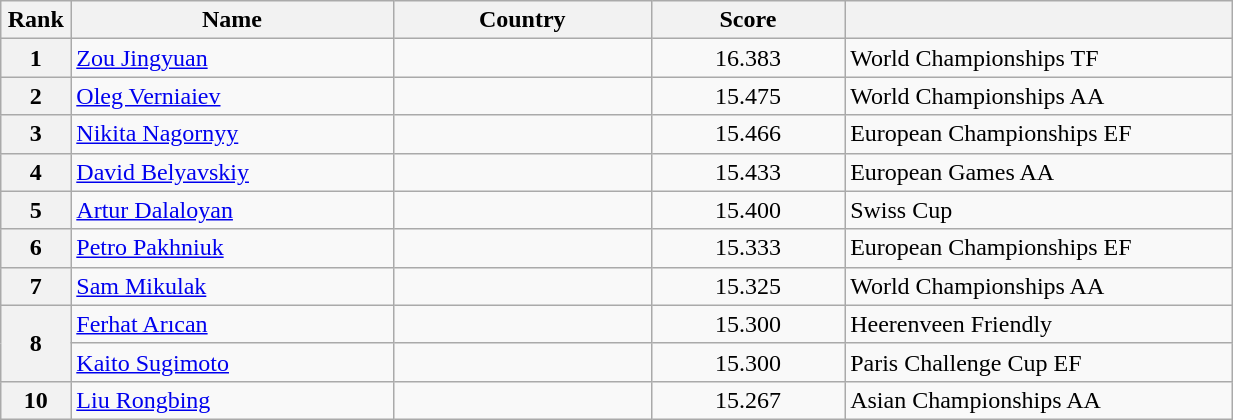<table style="width:65%;" class="wikitable sortable">
<tr>
<th style="text-align:center; width:5%;">Rank</th>
<th style="text-align:center; width:25%;">Name</th>
<th style="text-align:center; width:20%;">Country</th>
<th style="text-align:center; width:15%;">Score</th>
<th style="text-align:center; width:30%;"></th>
</tr>
<tr>
<th>1</th>
<td><a href='#'>Zou Jingyuan</a></td>
<td></td>
<td align="center">16.383</td>
<td>World Championships TF</td>
</tr>
<tr>
<th>2</th>
<td><a href='#'>Oleg Verniaiev</a></td>
<td></td>
<td align="center">15.475</td>
<td>World Championships AA</td>
</tr>
<tr>
<th>3</th>
<td><a href='#'>Nikita Nagornyy</a></td>
<td></td>
<td align="center">15.466</td>
<td>European Championships EF</td>
</tr>
<tr>
<th>4</th>
<td><a href='#'>David Belyavskiy</a></td>
<td></td>
<td align="center">15.433</td>
<td>European Games AA</td>
</tr>
<tr>
<th>5</th>
<td><a href='#'>Artur Dalaloyan</a></td>
<td></td>
<td align="center">15.400</td>
<td>Swiss Cup</td>
</tr>
<tr>
<th>6</th>
<td><a href='#'>Petro Pakhniuk</a></td>
<td></td>
<td align="center">15.333</td>
<td>European Championships EF</td>
</tr>
<tr>
<th>7</th>
<td><a href='#'>Sam Mikulak</a></td>
<td></td>
<td align="center">15.325</td>
<td>World Championships AA</td>
</tr>
<tr>
<th rowspan="2">8</th>
<td><a href='#'>Ferhat Arıcan</a></td>
<td></td>
<td align="center">15.300</td>
<td>Heerenveen Friendly</td>
</tr>
<tr>
<td><a href='#'>Kaito Sugimoto</a></td>
<td></td>
<td align="center">15.300</td>
<td>Paris Challenge Cup EF</td>
</tr>
<tr>
<th>10</th>
<td><a href='#'>Liu Rongbing</a></td>
<td></td>
<td align="center">15.267</td>
<td>Asian Championships AA</td>
</tr>
</table>
